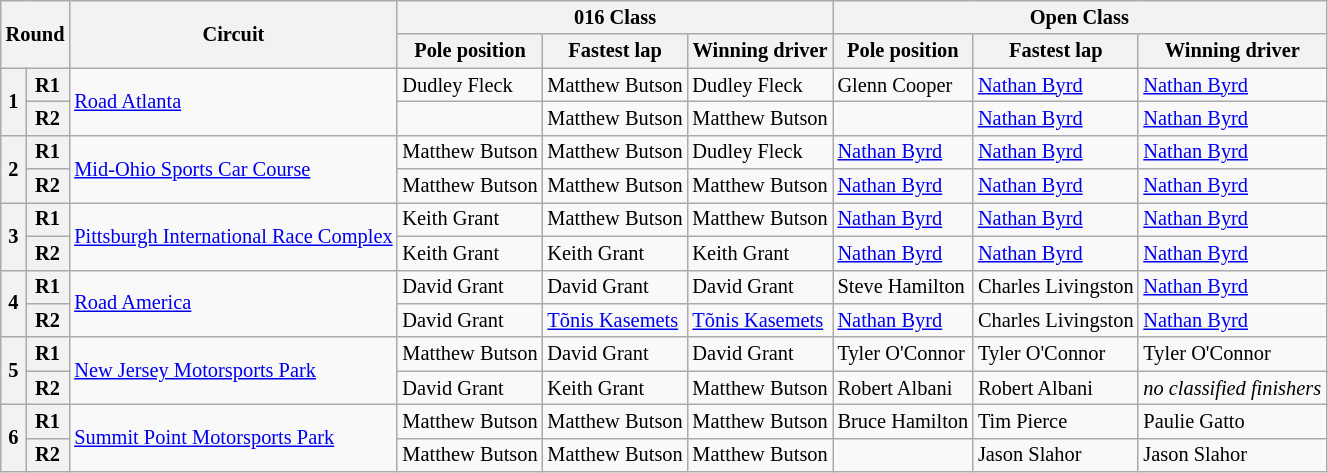<table class="wikitable" style="font-size: 85%;" border="1">
<tr>
<th colspan="2" rowspan="2">Round</th>
<th rowspan="2">Circuit</th>
<th colspan="3">016 Class</th>
<th colspan="3">Open Class</th>
</tr>
<tr>
<th>Pole position</th>
<th>Fastest lap</th>
<th>Winning driver</th>
<th>Pole position</th>
<th>Fastest lap</th>
<th>Winning driver</th>
</tr>
<tr>
<th rowspan="2">1</th>
<th>R1</th>
<td rowspan="2"><a href='#'>Road Atlanta</a></td>
<td> Dudley Fleck</td>
<td> Matthew Butson</td>
<td> Dudley Fleck</td>
<td> Glenn Cooper</td>
<td> <a href='#'>Nathan Byrd</a></td>
<td> <a href='#'>Nathan Byrd</a></td>
</tr>
<tr>
<th>R2</th>
<td></td>
<td> Matthew Butson</td>
<td> Matthew Butson</td>
<td></td>
<td> <a href='#'>Nathan Byrd</a></td>
<td> <a href='#'>Nathan Byrd</a></td>
</tr>
<tr>
<th rowspan="2">2</th>
<th>R1</th>
<td rowspan="2"><a href='#'>Mid-Ohio Sports Car Course</a></td>
<td> Matthew Butson</td>
<td> Matthew Butson</td>
<td> Dudley Fleck</td>
<td> <a href='#'>Nathan Byrd</a></td>
<td> <a href='#'>Nathan Byrd</a></td>
<td> <a href='#'>Nathan Byrd</a></td>
</tr>
<tr>
<th>R2</th>
<td> Matthew Butson</td>
<td> Matthew Butson</td>
<td> Matthew Butson</td>
<td> <a href='#'>Nathan Byrd</a></td>
<td> <a href='#'>Nathan Byrd</a></td>
<td> <a href='#'>Nathan Byrd</a></td>
</tr>
<tr>
<th rowspan="2">3</th>
<th>R1</th>
<td rowspan="2"><a href='#'>Pittsburgh International Race Complex</a></td>
<td> Keith Grant</td>
<td> Matthew Butson</td>
<td> Matthew Butson</td>
<td> <a href='#'>Nathan Byrd</a></td>
<td> <a href='#'>Nathan Byrd</a></td>
<td> <a href='#'>Nathan Byrd</a></td>
</tr>
<tr>
<th>R2</th>
<td> Keith Grant</td>
<td> Keith Grant</td>
<td> Keith Grant</td>
<td> <a href='#'>Nathan Byrd</a></td>
<td> <a href='#'>Nathan Byrd</a></td>
<td> <a href='#'>Nathan Byrd</a></td>
</tr>
<tr>
<th rowspan="2">4</th>
<th>R1</th>
<td rowspan="2"><a href='#'>Road America</a></td>
<td> David Grant</td>
<td> David Grant</td>
<td> David Grant</td>
<td> Steve Hamilton</td>
<td> Charles Livingston</td>
<td> <a href='#'>Nathan Byrd</a></td>
</tr>
<tr>
<th>R2</th>
<td> David Grant</td>
<td> <a href='#'>Tõnis Kasemets</a></td>
<td> <a href='#'>Tõnis Kasemets</a></td>
<td> <a href='#'>Nathan Byrd</a></td>
<td> Charles Livingston</td>
<td> <a href='#'>Nathan Byrd</a></td>
</tr>
<tr>
<th rowspan="2">5</th>
<th>R1</th>
<td rowspan="2"><a href='#'>New Jersey Motorsports Park</a></td>
<td> Matthew Butson</td>
<td> David Grant</td>
<td> David Grant</td>
<td> Tyler O'Connor</td>
<td> Tyler O'Connor</td>
<td> Tyler O'Connor</td>
</tr>
<tr>
<th>R2</th>
<td> David Grant</td>
<td> Keith Grant</td>
<td> Matthew Butson</td>
<td> Robert Albani</td>
<td> Robert Albani</td>
<td><em>no classified finishers</em></td>
</tr>
<tr>
<th rowspan="2">6</th>
<th>R1</th>
<td rowspan="2"><a href='#'>Summit Point Motorsports Park</a></td>
<td> Matthew Butson</td>
<td> Matthew Butson</td>
<td> Matthew Butson</td>
<td> Bruce Hamilton</td>
<td> Tim Pierce</td>
<td> Paulie Gatto</td>
</tr>
<tr>
<th>R2</th>
<td> Matthew Butson</td>
<td> Matthew Butson</td>
<td> Matthew Butson</td>
<td></td>
<td> Jason Slahor</td>
<td> Jason Slahor</td>
</tr>
</table>
